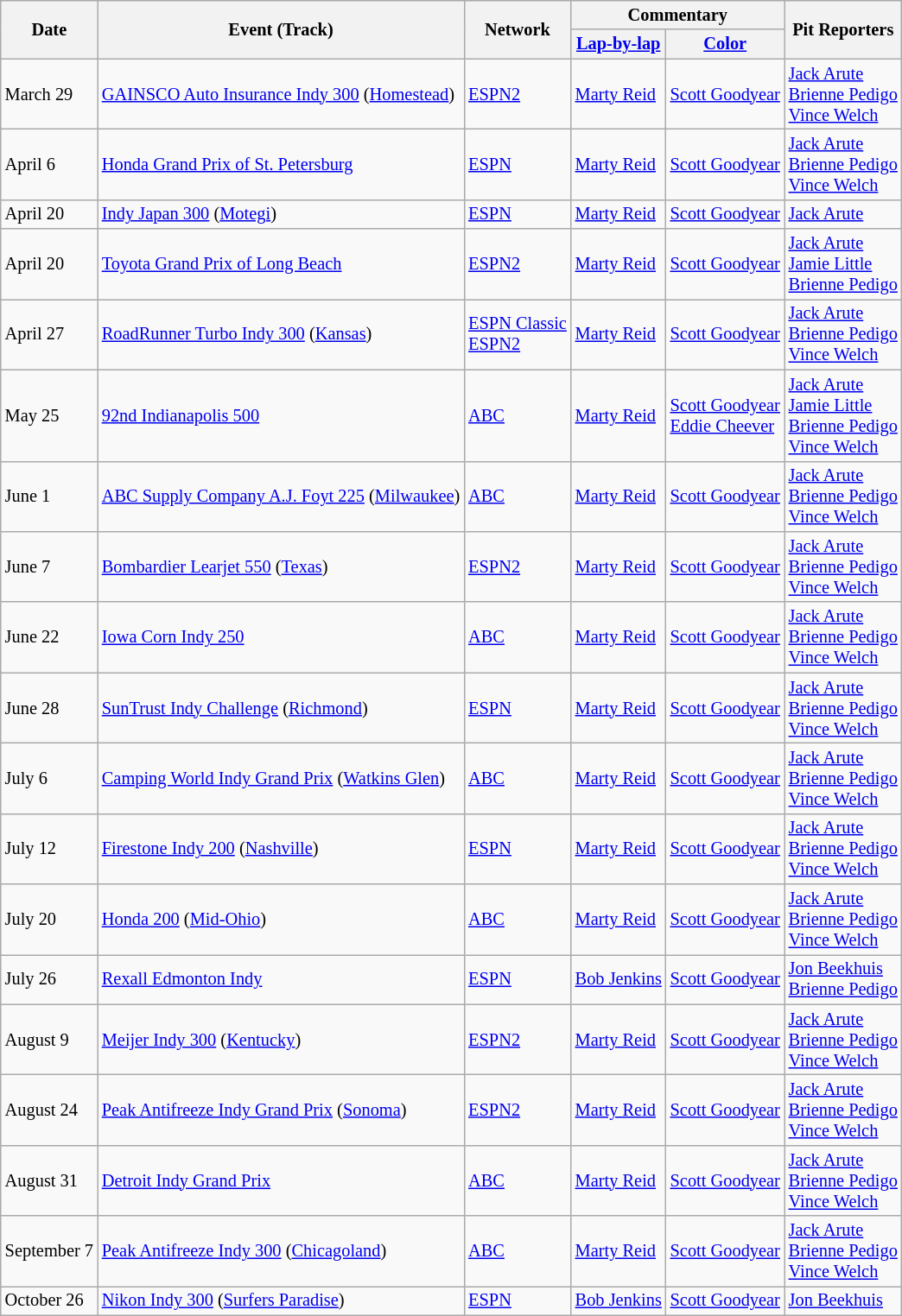<table class="wikitable" style="font-size: 85%;">
<tr>
<th rowspan=2>Date</th>
<th rowspan=2>Event (Track)</th>
<th rowspan=2>Network</th>
<th colspan=2>Commentary</th>
<th rowspan=2>Pit Reporters</th>
</tr>
<tr>
<th><a href='#'>Lap-by-lap</a></th>
<th><a href='#'>Color</a></th>
</tr>
<tr>
<td>March 29</td>
<td><a href='#'>GAINSCO Auto Insurance Indy 300</a> (<a href='#'>Homestead</a>)</td>
<td><a href='#'>ESPN2</a></td>
<td><a href='#'>Marty Reid</a></td>
<td><a href='#'>Scott Goodyear</a></td>
<td><a href='#'>Jack Arute</a><br><a href='#'>Brienne Pedigo</a><br><a href='#'>Vince Welch</a></td>
</tr>
<tr>
<td>April 6</td>
<td><a href='#'>Honda Grand Prix of St. Petersburg</a></td>
<td><a href='#'>ESPN</a></td>
<td><a href='#'>Marty Reid</a></td>
<td><a href='#'>Scott Goodyear</a></td>
<td><a href='#'>Jack Arute</a><br><a href='#'>Brienne Pedigo</a><br><a href='#'>Vince Welch</a></td>
</tr>
<tr>
<td>April 20</td>
<td><a href='#'>Indy Japan 300</a> (<a href='#'>Motegi</a>)</td>
<td><a href='#'>ESPN</a></td>
<td><a href='#'>Marty Reid</a></td>
<td><a href='#'>Scott Goodyear</a></td>
<td><a href='#'>Jack Arute</a></td>
</tr>
<tr>
<td>April 20</td>
<td><a href='#'>Toyota Grand Prix of Long Beach</a></td>
<td><a href='#'>ESPN2</a></td>
<td><a href='#'>Marty Reid</a></td>
<td><a href='#'>Scott Goodyear</a></td>
<td><a href='#'>Jack Arute</a><br><a href='#'>Jamie Little</a><br><a href='#'>Brienne Pedigo</a></td>
</tr>
<tr>
<td>April 27</td>
<td><a href='#'>RoadRunner Turbo Indy 300</a> (<a href='#'>Kansas</a>)</td>
<td><a href='#'>ESPN Classic</a><br><a href='#'>ESPN2</a></td>
<td><a href='#'>Marty Reid</a></td>
<td><a href='#'>Scott Goodyear</a></td>
<td><a href='#'>Jack Arute</a><br><a href='#'>Brienne Pedigo</a><br><a href='#'>Vince Welch</a></td>
</tr>
<tr>
<td>May 25</td>
<td><a href='#'>92nd Indianapolis 500</a></td>
<td><a href='#'>ABC</a></td>
<td><a href='#'>Marty Reid</a></td>
<td><a href='#'>Scott Goodyear</a><br><a href='#'>Eddie Cheever</a></td>
<td><a href='#'>Jack Arute</a><br><a href='#'>Jamie Little</a><br><a href='#'>Brienne Pedigo</a><br><a href='#'>Vince Welch</a></td>
</tr>
<tr>
<td>June 1</td>
<td><a href='#'>ABC Supply Company A.J. Foyt 225</a> (<a href='#'>Milwaukee</a>)</td>
<td><a href='#'>ABC</a></td>
<td><a href='#'>Marty Reid</a></td>
<td><a href='#'>Scott Goodyear</a></td>
<td><a href='#'>Jack Arute</a><br><a href='#'>Brienne Pedigo</a><br><a href='#'>Vince Welch</a></td>
</tr>
<tr>
<td>June 7</td>
<td><a href='#'>Bombardier Learjet 550</a> (<a href='#'>Texas</a>)</td>
<td><a href='#'>ESPN2</a></td>
<td><a href='#'>Marty Reid</a></td>
<td><a href='#'>Scott Goodyear</a></td>
<td><a href='#'>Jack Arute</a><br><a href='#'>Brienne Pedigo</a><br><a href='#'>Vince Welch</a></td>
</tr>
<tr>
<td>June 22</td>
<td><a href='#'>Iowa Corn Indy 250</a></td>
<td><a href='#'>ABC</a></td>
<td><a href='#'>Marty Reid</a></td>
<td><a href='#'>Scott Goodyear</a></td>
<td><a href='#'>Jack Arute</a><br><a href='#'>Brienne Pedigo</a><br><a href='#'>Vince Welch</a></td>
</tr>
<tr>
<td>June 28</td>
<td><a href='#'>SunTrust Indy Challenge</a> (<a href='#'>Richmond</a>)</td>
<td><a href='#'>ESPN</a></td>
<td><a href='#'>Marty Reid</a></td>
<td><a href='#'>Scott Goodyear</a></td>
<td><a href='#'>Jack Arute</a><br><a href='#'>Brienne Pedigo</a><br><a href='#'>Vince Welch</a></td>
</tr>
<tr>
<td>July 6</td>
<td><a href='#'>Camping World Indy Grand Prix</a> (<a href='#'>Watkins Glen</a>)</td>
<td><a href='#'>ABC</a></td>
<td><a href='#'>Marty Reid</a></td>
<td><a href='#'>Scott Goodyear</a></td>
<td><a href='#'>Jack Arute</a><br><a href='#'>Brienne Pedigo</a><br><a href='#'>Vince Welch</a></td>
</tr>
<tr>
<td>July 12</td>
<td><a href='#'>Firestone Indy 200</a> (<a href='#'>Nashville</a>)</td>
<td><a href='#'>ESPN</a></td>
<td><a href='#'>Marty Reid</a></td>
<td><a href='#'>Scott Goodyear</a></td>
<td><a href='#'>Jack Arute</a><br><a href='#'>Brienne Pedigo</a><br><a href='#'>Vince Welch</a></td>
</tr>
<tr>
<td>July 20</td>
<td><a href='#'>Honda 200</a> (<a href='#'>Mid-Ohio</a>)</td>
<td><a href='#'>ABC</a></td>
<td><a href='#'>Marty Reid</a></td>
<td><a href='#'>Scott Goodyear</a></td>
<td><a href='#'>Jack Arute</a><br><a href='#'>Brienne Pedigo</a><br><a href='#'>Vince Welch</a></td>
</tr>
<tr>
<td>July 26</td>
<td><a href='#'>Rexall Edmonton Indy</a></td>
<td><a href='#'>ESPN</a></td>
<td><a href='#'>Bob Jenkins</a></td>
<td><a href='#'>Scott Goodyear</a></td>
<td><a href='#'>Jon Beekhuis</a><br><a href='#'>Brienne Pedigo</a></td>
</tr>
<tr>
<td>August 9</td>
<td><a href='#'>Meijer Indy 300</a> (<a href='#'>Kentucky</a>)</td>
<td><a href='#'>ESPN2</a></td>
<td><a href='#'>Marty Reid</a></td>
<td><a href='#'>Scott Goodyear</a></td>
<td><a href='#'>Jack Arute</a><br><a href='#'>Brienne Pedigo</a><br><a href='#'>Vince Welch</a></td>
</tr>
<tr>
<td>August 24</td>
<td><a href='#'>Peak Antifreeze Indy Grand Prix</a> (<a href='#'>Sonoma</a>)</td>
<td><a href='#'>ESPN2</a></td>
<td><a href='#'>Marty Reid</a></td>
<td><a href='#'>Scott Goodyear</a></td>
<td><a href='#'>Jack Arute</a><br><a href='#'>Brienne Pedigo</a><br><a href='#'>Vince Welch</a></td>
</tr>
<tr>
<td>August 31</td>
<td><a href='#'>Detroit Indy Grand Prix</a></td>
<td><a href='#'>ABC</a></td>
<td><a href='#'>Marty Reid</a></td>
<td><a href='#'>Scott Goodyear</a></td>
<td><a href='#'>Jack Arute</a><br><a href='#'>Brienne Pedigo</a><br><a href='#'>Vince Welch</a></td>
</tr>
<tr>
<td>September 7</td>
<td><a href='#'>Peak Antifreeze Indy 300</a> (<a href='#'>Chicagoland</a>)</td>
<td><a href='#'>ABC</a></td>
<td><a href='#'>Marty Reid</a></td>
<td><a href='#'>Scott Goodyear</a></td>
<td><a href='#'>Jack Arute</a><br><a href='#'>Brienne Pedigo</a><br><a href='#'>Vince Welch</a></td>
</tr>
<tr>
<td>October 26</td>
<td><a href='#'>Nikon Indy 300</a> (<a href='#'>Surfers Paradise</a>)</td>
<td><a href='#'>ESPN</a></td>
<td><a href='#'>Bob Jenkins</a></td>
<td><a href='#'>Scott Goodyear</a></td>
<td><a href='#'>Jon Beekhuis</a></td>
</tr>
</table>
